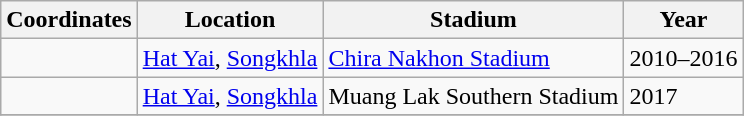<table class="wikitable sortable">
<tr>
<th>Coordinates</th>
<th>Location</th>
<th>Stadium</th>
<th>Year</th>
</tr>
<tr>
<td></td>
<td><a href='#'>Hat Yai</a>, <a href='#'>Songkhla</a></td>
<td><a href='#'>Chira Nakhon Stadium</a></td>
<td>2010–2016</td>
</tr>
<tr>
<td></td>
<td><a href='#'>Hat Yai</a>, <a href='#'>Songkhla</a></td>
<td>Muang Lak Southern Stadium</td>
<td>2017</td>
</tr>
<tr>
</tr>
</table>
